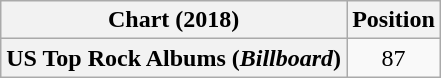<table class="wikitable plainrowheaders" style="text-align:center">
<tr>
<th scope="col">Chart (2018)</th>
<th scope="col">Position</th>
</tr>
<tr>
<th scope="row">US Top Rock Albums (<em>Billboard</em>)</th>
<td>87</td>
</tr>
</table>
